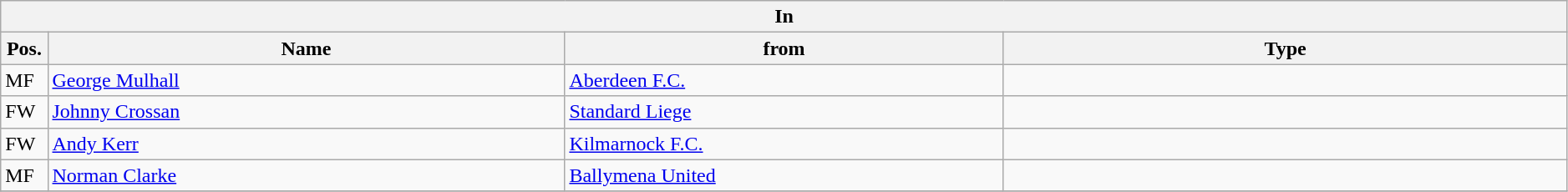<table class="wikitable" style="font-size:100%;width:99%;">
<tr>
<th colspan="4">In</th>
</tr>
<tr>
<th width=3%>Pos.</th>
<th width=33%>Name</th>
<th width=28%>from</th>
<th width=36%>Type</th>
</tr>
<tr>
<td>MF</td>
<td><a href='#'>George Mulhall</a></td>
<td><a href='#'>Aberdeen F.C.</a></td>
<td></td>
</tr>
<tr>
<td>FW</td>
<td><a href='#'>Johnny Crossan</a></td>
<td><a href='#'>Standard Liege</a></td>
<td></td>
</tr>
<tr>
<td>FW</td>
<td><a href='#'>Andy Kerr</a></td>
<td><a href='#'>Kilmarnock F.C.</a></td>
<td></td>
</tr>
<tr>
<td>MF</td>
<td><a href='#'>Norman Clarke</a></td>
<td><a href='#'>Ballymena United</a></td>
<td></td>
</tr>
<tr>
</tr>
</table>
